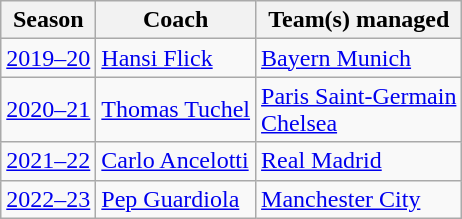<table class="wikitable">
<tr>
<th>Season</th>
<th>Coach</th>
<th>Team(s) managed</th>
</tr>
<tr>
<td><a href='#'>2019–20</a></td>
<td> <a href='#'>Hansi Flick</a></td>
<td> <a href='#'>Bayern Munich</a></td>
</tr>
<tr>
<td><a href='#'>2020–21</a></td>
<td> <a href='#'>Thomas Tuchel</a></td>
<td> <a href='#'>Paris Saint-Germain</a><br> <a href='#'>Chelsea</a></td>
</tr>
<tr>
<td><a href='#'>2021–22</a></td>
<td> <a href='#'>Carlo Ancelotti</a></td>
<td> <a href='#'>Real Madrid</a></td>
</tr>
<tr>
<td><a href='#'>2022–23</a></td>
<td> <a href='#'>Pep Guardiola</a></td>
<td> <a href='#'>Manchester City</a></td>
</tr>
</table>
